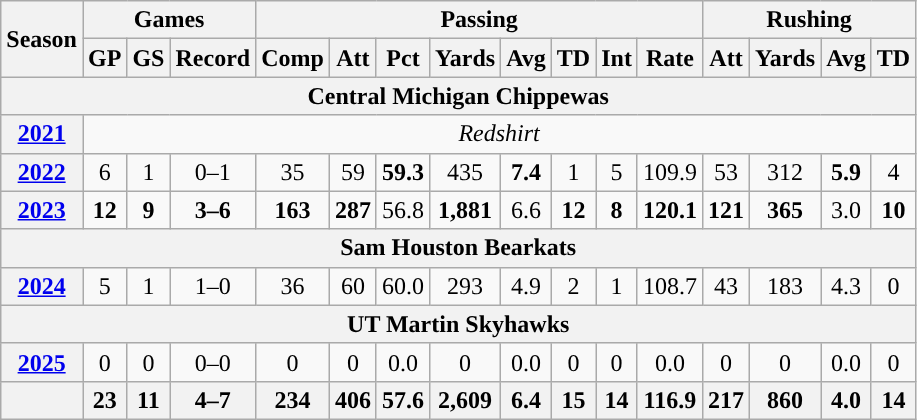<table class="wikitable" style="text-align:center;">
<tr>
<th rowspan="2">Season</th>
<th colspan="3">Games</th>
<th colspan="8">Passing</th>
<th colspan="4">Rushing</th>
</tr>
<tr>
<th>GP</th>
<th>GS</th>
<th>Record</th>
<th>Comp</th>
<th>Att</th>
<th>Pct</th>
<th>Yards</th>
<th>Avg</th>
<th>TD</th>
<th>Int</th>
<th>Rate</th>
<th>Att</th>
<th>Yards</th>
<th>Avg</th>
<th>TD</th>
</tr>
<tr>
<th colspan="16">Central Michigan Chippewas</th>
</tr>
<tr>
<th><a href='#'>2021</a></th>
<td colspan="15"><em>Redshirt </em></td>
</tr>
<tr>
<th><a href='#'>2022</a></th>
<td>6</td>
<td>1</td>
<td>0–1</td>
<td>35</td>
<td>59</td>
<td><strong>59.3</strong></td>
<td>435</td>
<td><strong>7.4</strong></td>
<td>1</td>
<td>5</td>
<td>109.9</td>
<td>53</td>
<td>312</td>
<td><strong>5.9</strong></td>
<td>4</td>
</tr>
<tr>
<th><a href='#'>2023</a></th>
<td><strong>12</strong></td>
<td><strong>9</strong></td>
<td><strong>3–6</strong></td>
<td><strong>163</strong></td>
<td><strong>287</strong></td>
<td>56.8</td>
<td><strong>1,881</strong></td>
<td>6.6</td>
<td><strong>12</strong></td>
<td><strong>8</strong></td>
<td><strong>120.1</strong></td>
<td><strong>121</strong></td>
<td><strong>365</strong></td>
<td>3.0</td>
<td><strong>10</strong></td>
</tr>
<tr>
<th colspan="16">Sam Houston Bearkats</th>
</tr>
<tr>
<th><a href='#'>2024</a></th>
<td>5</td>
<td>1</td>
<td>1–0</td>
<td>36</td>
<td>60</td>
<td>60.0</td>
<td>293</td>
<td>4.9</td>
<td>2</td>
<td>1</td>
<td>108.7</td>
<td>43</td>
<td>183</td>
<td>4.3</td>
<td>0</td>
</tr>
<tr>
<th colspan="16">UT Martin Skyhawks</th>
</tr>
<tr>
<th><a href='#'>2025</a></th>
<td>0</td>
<td>0</td>
<td>0–0</td>
<td>0</td>
<td>0</td>
<td>0.0</td>
<td>0</td>
<td>0.0</td>
<td>0</td>
<td>0</td>
<td>0.0</td>
<td>0</td>
<td>0</td>
<td>0.0</td>
<td>0</td>
</tr>
<tr>
<th></th>
<th>23</th>
<th>11</th>
<th>4–7</th>
<th>234</th>
<th>406</th>
<th>57.6</th>
<th>2,609</th>
<th>6.4</th>
<th>15</th>
<th>14</th>
<th>116.9</th>
<th>217</th>
<th>860</th>
<th>4.0</th>
<th>14</th>
</tr>
</table>
